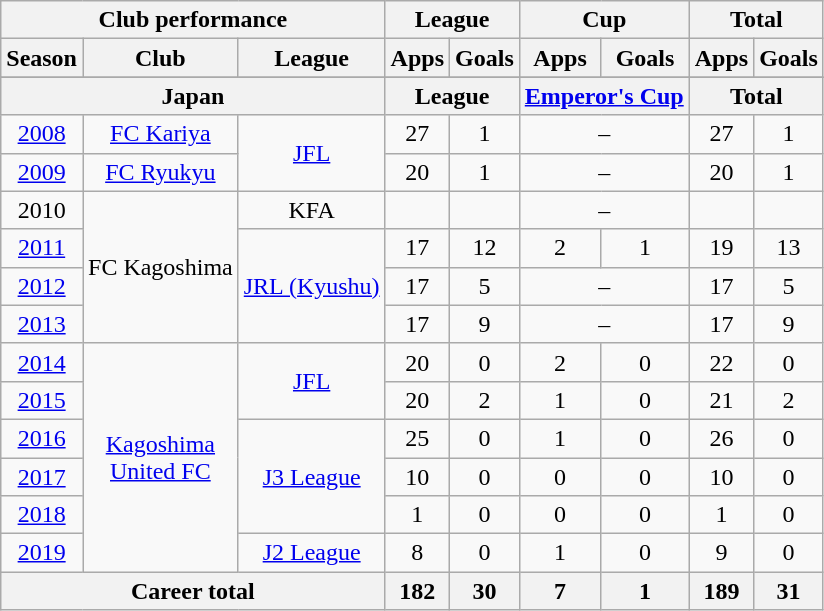<table class="wikitable" style="text-align:center">
<tr>
<th colspan=3>Club performance</th>
<th colspan=2>League</th>
<th colspan=2>Cup</th>
<th colspan=2>Total</th>
</tr>
<tr>
<th>Season</th>
<th>Club</th>
<th>League</th>
<th>Apps</th>
<th>Goals</th>
<th>Apps</th>
<th>Goals</th>
<th>Apps</th>
<th>Goals</th>
</tr>
<tr>
</tr>
<tr>
<th colspan=3>Japan</th>
<th colspan=2>League</th>
<th colspan=2><a href='#'>Emperor's Cup</a></th>
<th colspan=2>Total</th>
</tr>
<tr>
<td><a href='#'>2008</a></td>
<td rowspan="1"><a href='#'>FC Kariya</a></td>
<td rowspan="2"><a href='#'>JFL</a></td>
<td>27</td>
<td>1</td>
<td colspan="2">–</td>
<td>27</td>
<td>1</td>
</tr>
<tr>
<td><a href='#'>2009</a></td>
<td rowspan="1"><a href='#'>FC Ryukyu</a></td>
<td>20</td>
<td>1</td>
<td colspan="2">–</td>
<td>20</td>
<td>1</td>
</tr>
<tr>
<td>2010</td>
<td rowspan="4">FC Kagoshima</td>
<td rowspan="1">KFA</td>
<td></td>
<td></td>
<td colspan="2">–</td>
<td></td>
<td></td>
</tr>
<tr>
<td><a href='#'>2011</a></td>
<td rowspan="3"><a href='#'>JRL (Kyushu)</a></td>
<td>17</td>
<td>12</td>
<td>2</td>
<td>1</td>
<td>19</td>
<td>13</td>
</tr>
<tr>
<td><a href='#'>2012</a></td>
<td>17</td>
<td>5</td>
<td colspan="2">–</td>
<td>17</td>
<td>5</td>
</tr>
<tr>
<td><a href='#'>2013</a></td>
<td>17</td>
<td>9</td>
<td colspan="2">–</td>
<td>17</td>
<td>9</td>
</tr>
<tr>
<td><a href='#'>2014</a></td>
<td rowspan="6"><a href='#'>Kagoshima<br>United FC</a></td>
<td rowspan="2"><a href='#'>JFL</a></td>
<td>20</td>
<td>0</td>
<td>2</td>
<td>0</td>
<td>22</td>
<td>0</td>
</tr>
<tr>
<td><a href='#'>2015</a></td>
<td>20</td>
<td>2</td>
<td>1</td>
<td>0</td>
<td>21</td>
<td>2</td>
</tr>
<tr>
<td><a href='#'>2016</a></td>
<td rowspan="3"><a href='#'>J3 League</a></td>
<td>25</td>
<td>0</td>
<td>1</td>
<td>0</td>
<td>26</td>
<td>0</td>
</tr>
<tr>
<td><a href='#'>2017</a></td>
<td>10</td>
<td>0</td>
<td>0</td>
<td>0</td>
<td>10</td>
<td>0</td>
</tr>
<tr>
<td><a href='#'>2018</a></td>
<td>1</td>
<td>0</td>
<td>0</td>
<td>0</td>
<td>1</td>
<td>0</td>
</tr>
<tr>
<td><a href='#'>2019</a></td>
<td><a href='#'>J2 League</a></td>
<td>8</td>
<td>0</td>
<td>1</td>
<td>0</td>
<td>9</td>
<td>0</td>
</tr>
<tr>
<th colspan=3>Career total</th>
<th>182</th>
<th>30</th>
<th>7</th>
<th>1</th>
<th>189</th>
<th>31</th>
</tr>
</table>
